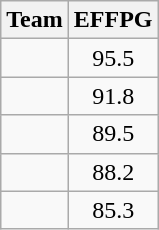<table class=wikitable>
<tr>
<th>Team</th>
<th>EFFPG</th>
</tr>
<tr>
<td></td>
<td align=center>95.5</td>
</tr>
<tr>
<td></td>
<td align=center>91.8</td>
</tr>
<tr>
<td></td>
<td align=center>89.5</td>
</tr>
<tr>
<td></td>
<td align=center>88.2</td>
</tr>
<tr>
<td></td>
<td align=center>85.3</td>
</tr>
</table>
